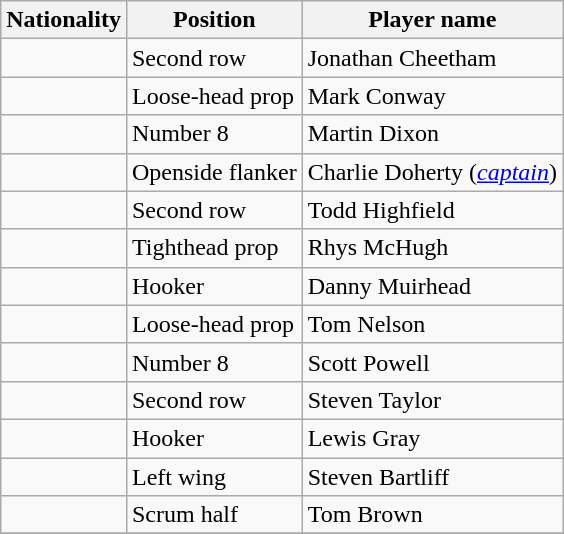<table class=wikitable unsortable>
<tr>
<th>Nationality</th>
<th>Position</th>
<th>Player name</th>
</tr>
<tr>
<td></td>
<td>Second row</td>
<td>Jonathan Cheetham</td>
</tr>
<tr>
<td></td>
<td>Loose-head prop</td>
<td>Mark Conway</td>
</tr>
<tr>
<td></td>
<td>Number 8</td>
<td>Martin Dixon</td>
</tr>
<tr>
<td></td>
<td>Openside flanker</td>
<td>Charlie Doherty (<em><a href='#'>captain</a></em>)</td>
</tr>
<tr>
<td></td>
<td>Second row</td>
<td>Todd Highfield</td>
</tr>
<tr>
<td></td>
<td>Tighthead prop</td>
<td>Rhys McHugh</td>
</tr>
<tr>
<td></td>
<td>Hooker</td>
<td>Danny Muirhead</td>
</tr>
<tr>
<td></td>
<td>Loose-head prop</td>
<td>Tom Nelson</td>
</tr>
<tr>
<td></td>
<td>Number 8</td>
<td>Scott Powell</td>
</tr>
<tr>
<td></td>
<td>Second row</td>
<td>Steven Taylor</td>
</tr>
<tr>
<td></td>
<td>Hooker</td>
<td>Lewis Gray</td>
</tr>
<tr>
<td></td>
<td>Left wing</td>
<td>Steven Bartliff</td>
</tr>
<tr>
<td></td>
<td>Scrum half</td>
<td>Tom Brown</td>
</tr>
<tr>
</tr>
</table>
